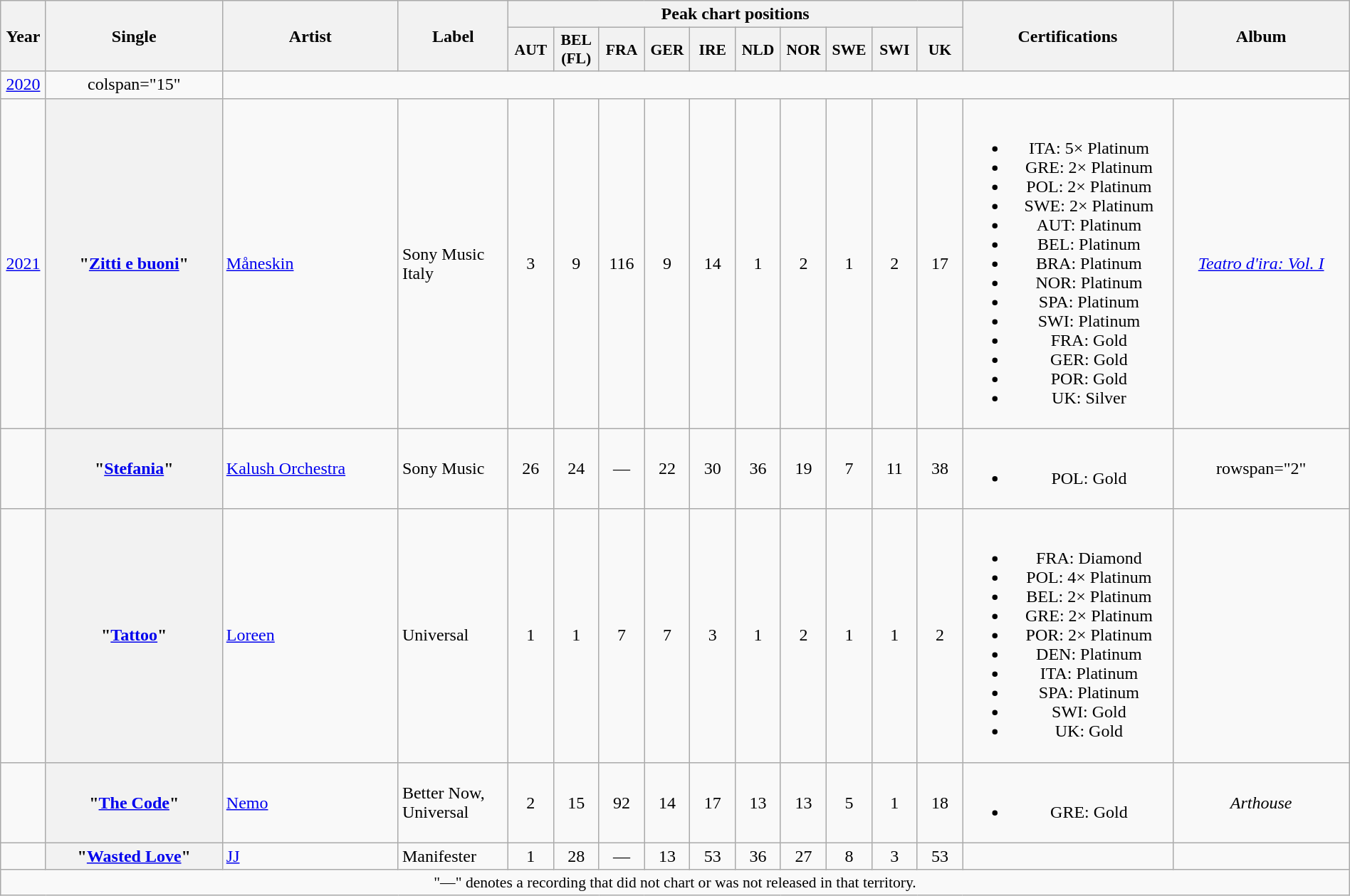<table class="wikitable plainrowheaders" style="text-align:center;width:100%;">
<tr>
<th rowspan="2" style="width:35px;">Year</th>
<th rowspan="2" style="width:10em;">Single</th>
<th rowspan="2" style="width:10em;">Artist</th>
<th rowspan="2" style="width:6em;">Label</th>
<th colspan="10">Peak chart positions</th>
<th rowspan="2" style="width:12em;">Certifications</th>
<th rowspan="2" style="width:10em;">Album</th>
</tr>
<tr>
<th scope="col" style="width:2.5em;font-size:90%;">AUT<br></th>
<th scope="col" style="width:2.5em;font-size:90%;">BEL<br>(FL)<br></th>
<th scope="col" style="width:2.5em;font-size:90%;">FRA<br></th>
<th scope="col" style="width:2.5em;font-size:90%;">GER<br></th>
<th scope="col" style="width:2.5em;font-size:90%;">IRE<br></th>
<th scope="col" style="width:2.5em;font-size:90%;">NLD<br></th>
<th scope="col" style="width:2.5em;font-size:90%;">NOR <br></th>
<th scope="col" style="width:2.5em;font-size:90%;">SWE<br></th>
<th scope="col" style="width:2.5em;font-size:90%;">SWI<br></th>
<th scope="col" style="width:2.5em;font-size:90%;">UK<br></th>
</tr>
<tr>
<td><a href='#'>2020</a></td>
<td>colspan="15" </td>
</tr>
<tr>
<td><a href='#'>2021</a></td>
<th scope="row">"<a href='#'>Zitti e buoni</a>"</th>
<td style="text-align:left;"><a href='#'>Måneskin</a></td>
<td style="text-align:left;">Sony Music Italy</td>
<td>3</td>
<td>9</td>
<td>116</td>
<td>9</td>
<td>14</td>
<td>1</td>
<td>2</td>
<td>1</td>
<td>2</td>
<td>17</td>
<td><br><ul><li>ITA: 5× Platinum</li><li>GRE: 2× Platinum</li><li>POL: 2× Platinum</li><li>SWE: 2× Platinum</li><li>AUT: Platinum</li><li>BEL: Platinum</li><li>BRA: Platinum</li><li>NOR: Platinum</li><li>SPA: Platinum</li><li>SWI: Platinum</li><li>FRA: Gold</li><li>GER: Gold</li><li>POR: Gold</li><li>UK: Silver</li></ul></td>
<td><em><a href='#'>Teatro d'ira: Vol. I</a></em></td>
</tr>
<tr>
<td></td>
<th scope="row">"<a href='#'>Stefania</a>"</th>
<td style="text-align:left;"><a href='#'>Kalush Orchestra</a></td>
<td style="text-align:left;">Sony Music</td>
<td>26</td>
<td>24</td>
<td>—</td>
<td>22</td>
<td>30</td>
<td>36</td>
<td>19</td>
<td>7</td>
<td>11</td>
<td>38</td>
<td><br><ul><li>POL: Gold</li></ul></td>
<td>rowspan="2" </td>
</tr>
<tr>
<td></td>
<th scope="row">"<a href='#'>Tattoo</a>"</th>
<td style="text-align:left;"><a href='#'>Loreen</a></td>
<td style="text-align:left;">Universal</td>
<td>1</td>
<td>1</td>
<td>7</td>
<td>7</td>
<td>3</td>
<td>1</td>
<td>2</td>
<td>1</td>
<td>1</td>
<td>2</td>
<td><br><ul><li>FRA: Diamond</li><li>POL: 4× Platinum</li><li>BEL: 2× Platinum</li><li>GRE: 2× Platinum</li><li>POR: 2× Platinum</li><li>DEN: Platinum</li><li>ITA: Platinum</li><li>SPA: Platinum</li><li>SWI: Gold</li><li>UK: Gold</li></ul></td>
</tr>
<tr>
<td></td>
<th scope="row">"<a href='#'>The Code</a>"</th>
<td style="text-align:left;"><a href='#'>Nemo</a></td>
<td style="text-align:left;">Better Now, Universal</td>
<td>2</td>
<td>15</td>
<td>92</td>
<td>14</td>
<td>17</td>
<td>13</td>
<td>13</td>
<td>5</td>
<td>1</td>
<td>18</td>
<td><br><ul><li>GRE: Gold</li></ul></td>
<td><em>Arthouse</em></td>
</tr>
<tr>
<td></td>
<th scope="row">"<a href='#'>Wasted Love</a>"</th>
<td style="text-align:left;"><a href='#'>JJ</a></td>
<td style="text-align:left;">Manifester</td>
<td>1</td>
<td>28</td>
<td>—</td>
<td>13</td>
<td>53</td>
<td>36</td>
<td>27</td>
<td>8</td>
<td>3</td>
<td>53</td>
<td></td>
<td></td>
</tr>
<tr>
<td colspan="16" style="font-size:90%">"—" denotes a recording that did not chart or was not released in that territory.</td>
</tr>
</table>
